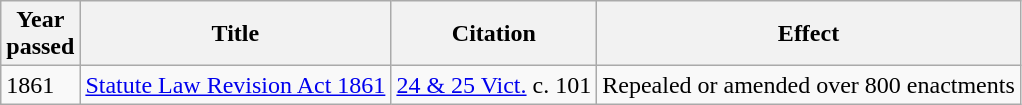<table class="wikitable">
<tr>
<th>Year<br>passed</th>
<th>Title</th>
<th>Citation</th>
<th>Effect</th>
</tr>
<tr>
<td>1861</td>
<td><a href='#'>Statute Law Revision Act 1861</a></td>
<td><a href='#'>24 & 25 Vict.</a> c. 101</td>
<td>Repealed or amended over 800 enactments</td>
</tr>
</table>
